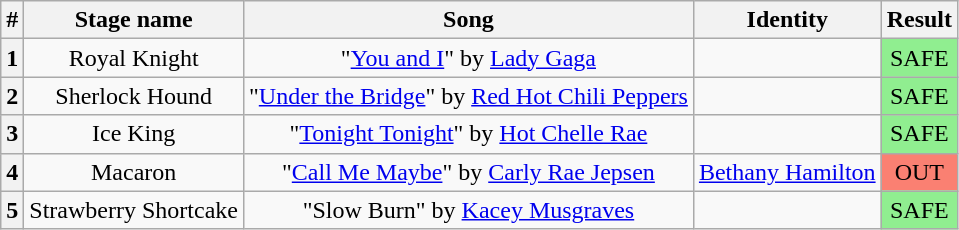<table class="wikitable plainrowheaders" style="text-align: center;">
<tr>
<th>#</th>
<th>Stage name</th>
<th>Song</th>
<th>Identity</th>
<th>Result</th>
</tr>
<tr>
<th>1</th>
<td>Royal Knight</td>
<td>"<a href='#'>You and I</a>" by <a href='#'>Lady Gaga</a></td>
<td></td>
<td bgcolor=lightgreen>SAFE</td>
</tr>
<tr>
<th>2</th>
<td>Sherlock Hound</td>
<td>"<a href='#'>Under the Bridge</a>" by <a href='#'>Red Hot Chili Peppers</a></td>
<td></td>
<td bgcolor=lightgreen>SAFE</td>
</tr>
<tr>
<th>3</th>
<td>Ice King</td>
<td>"<a href='#'>Tonight Tonight</a>" by <a href='#'>Hot Chelle Rae</a></td>
<td></td>
<td bgcolor=lightgreen>SAFE</td>
</tr>
<tr>
<th>4</th>
<td>Macaron</td>
<td>"<a href='#'>Call Me Maybe</a>" by <a href='#'>Carly Rae Jepsen</a></td>
<td><a href='#'>Bethany Hamilton</a></td>
<td bgcolor="salmon">OUT</td>
</tr>
<tr>
<th>5</th>
<td>Strawberry Shortcake</td>
<td>"Slow Burn" by <a href='#'>Kacey Musgraves</a></td>
<td></td>
<td bgcolor=lightgreen>SAFE</td>
</tr>
</table>
